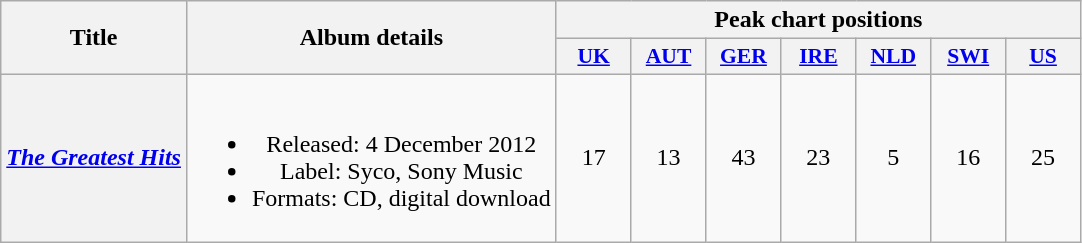<table class="wikitable plainrowheaders" style=text-align:center;>
<tr>
<th scope="col" rowspan="2">Title</th>
<th scope="col" rowspan="2">Album details</th>
<th scope="col" colspan="7">Peak chart positions</th>
</tr>
<tr>
<th scope="col" style="width:3em;font-size:90%;"><a href='#'>UK</a><br></th>
<th scope="col" style="width:3em;font-size:90%;"><a href='#'>AUT</a><br></th>
<th scope="col" style="width:3em;font-size:90%;"><a href='#'>GER</a><br></th>
<th scope="col" style="width:3em;font-size:90%;"><a href='#'>IRE</a><br></th>
<th scope="col" style="width:3em;font-size:90%;"><a href='#'>NLD</a><br></th>
<th scope="col" style="width:3em;font-size:90%;"><a href='#'>SWI</a><br></th>
<th scope="col" style="width:3em;font-size:90%;"><a href='#'>US</a><br></th>
</tr>
<tr>
<th scope="row"><em><a href='#'>The Greatest Hits</a></em></th>
<td><br><ul><li>Released: 4 December 2012</li><li>Label: Syco, Sony Music</li><li>Formats: CD, digital download</li></ul></td>
<td>17</td>
<td>13</td>
<td>43</td>
<td>23</td>
<td>5</td>
<td>16</td>
<td>25</td>
</tr>
</table>
